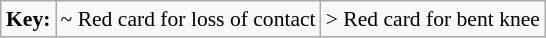<table class="wikitable" style="margin:0.5em auto; font-size:90%; position:relative;">
<tr>
<td><strong>Key:</strong></td>
<td>~ Red card for loss of contact</td>
<td>> Red card for bent knee</td>
</tr>
</table>
